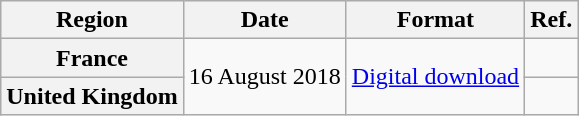<table class="wikitable plainrowheaders">
<tr>
<th scope="col">Region</th>
<th scope="col">Date</th>
<th scope="col">Format</th>
<th scope="col">Ref.</th>
</tr>
<tr>
<th scope="row">France</th>
<td rowspan="2">16 August 2018</td>
<td rowspan="2"><a href='#'>Digital download</a></td>
<td></td>
</tr>
<tr>
<th scope="row">United Kingdom</th>
<td></td>
</tr>
</table>
